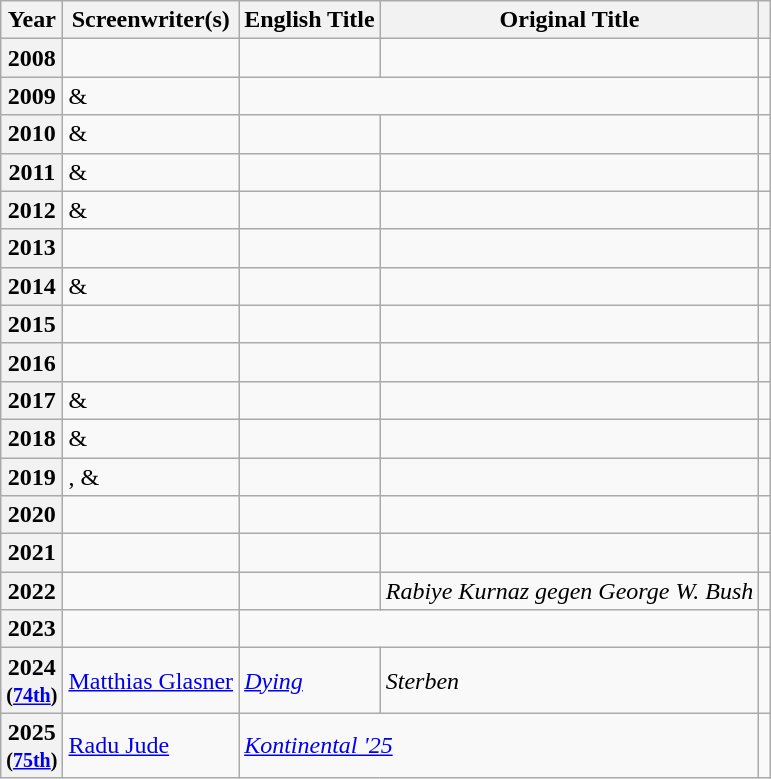<table class="wikitable sortable plainrowheaders">
<tr>
<th scope="col">Year</th>
<th scope="col">Screenwriter(s)</th>
<th scope="col">English Title</th>
<th scope="col">Original Title</th>
<th scope="col" class="unsortable"></th>
</tr>
<tr>
<th style="text-align:center;">2008 <br></th>
<td></td>
<td></td>
<td></td>
<td></td>
</tr>
<tr>
<th style="text-align:center;">2009 <br></th>
<td> & </td>
<td colspan="2"></td>
<td></td>
</tr>
<tr>
<th style="text-align:center;">2010 <br></th>
<td> & </td>
<td></td>
<td></td>
<td></td>
</tr>
<tr>
<th style="text-align:center;">2011 <br></th>
<td> & </td>
<td></td>
<td></td>
<td></td>
</tr>
<tr>
<th style="text-align:center;">2012 <br></th>
<td> & </td>
<td></td>
<td></td>
<td></td>
</tr>
<tr>
<th style="text-align:center;">2013 <br></th>
<td></td>
<td></td>
<td></td>
<td></td>
</tr>
<tr>
<th style="text-align:center;">2014 <br></th>
<td> & </td>
<td></td>
<td></td>
<td></td>
</tr>
<tr>
<th style="text-align:center;">2015 <br></th>
<td></td>
<td></td>
<td></td>
<td></td>
</tr>
<tr>
<th style="text-align:center;">2016 <br></th>
<td></td>
<td></td>
<td></td>
<td></td>
</tr>
<tr>
<th style="text-align:center;">2017 <br></th>
<td> & </td>
<td></td>
<td></td>
<td></td>
</tr>
<tr>
<th style="text-align:center;">2018 <br></th>
<td> & </td>
<td></td>
<td></td>
<td></td>
</tr>
<tr>
<th style="text-align:center;">2019 <br></th>
<td>,  & </td>
<td></td>
<td></td>
<td></td>
</tr>
<tr>
<th style="text-align:center;">2020 <br></th>
<td></td>
<td></td>
<td></td>
<td></td>
</tr>
<tr>
<th style="text-align:center;">2021 <br></th>
<td></td>
<td></td>
<td></td>
<td></td>
</tr>
<tr>
<th style="text-align:center;">2022 <br></th>
<td></td>
<td></td>
<td><em>Rabiye Kurnaz gegen George W. Bush</em></td>
<td></td>
</tr>
<tr>
<th style="text-align:center;">2023 <br></th>
<td></td>
<td colspan="2"></td>
<td></td>
</tr>
<tr>
<th>2024<br><small>(<a href='#'>74th</a>)</small></th>
<td><a href='#'>Matthias Glasner</a></td>
<td><em><a href='#'>Dying</a></em></td>
<td><em>Sterben</em></td>
<td></td>
</tr>
<tr>
<th>2025<br><small>(<a href='#'>75th</a>)</small></th>
<td><a href='#'>Radu Jude</a></td>
<td colspan="2"><em><a href='#'>Kontinental '25</a></em></td>
<td></td>
</tr>
</table>
